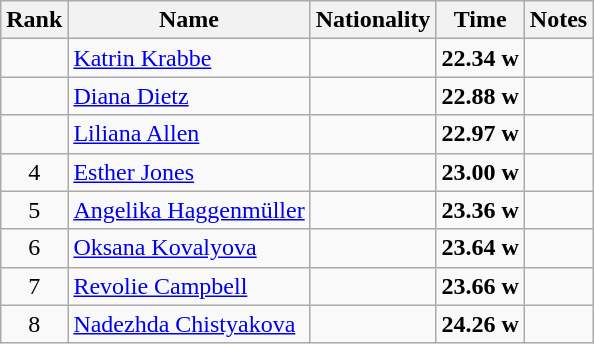<table class="wikitable sortable" style="text-align:center">
<tr>
<th>Rank</th>
<th>Name</th>
<th>Nationality</th>
<th>Time</th>
<th>Notes</th>
</tr>
<tr>
<td></td>
<td align=left><a href='#'>Katrin Krabbe</a></td>
<td align=left></td>
<td><strong>22.34</strong> <strong>w</strong></td>
<td></td>
</tr>
<tr>
<td></td>
<td align=left><a href='#'>Diana Dietz</a></td>
<td align=left></td>
<td><strong>22.88</strong> <strong>w</strong></td>
<td></td>
</tr>
<tr>
<td></td>
<td align=left><a href='#'>Liliana Allen</a></td>
<td align=left></td>
<td><strong>22.97</strong> <strong>w</strong></td>
<td></td>
</tr>
<tr>
<td>4</td>
<td align=left><a href='#'>Esther Jones</a></td>
<td align=left></td>
<td><strong>23.00</strong> <strong>w</strong></td>
<td></td>
</tr>
<tr>
<td>5</td>
<td align=left><a href='#'>Angelika Haggenmüller</a></td>
<td align=left></td>
<td><strong>23.36</strong> <strong>w</strong></td>
<td></td>
</tr>
<tr>
<td>6</td>
<td align=left><a href='#'>Oksana Kovalyova</a></td>
<td align=left></td>
<td><strong>23.64</strong> <strong>w</strong></td>
<td></td>
</tr>
<tr>
<td>7</td>
<td align=left><a href='#'>Revolie Campbell</a></td>
<td align=left></td>
<td><strong>23.66</strong> <strong>w</strong></td>
<td></td>
</tr>
<tr>
<td>8</td>
<td align=left><a href='#'>Nadezhda Chistyakova</a></td>
<td align=left></td>
<td><strong>24.26</strong> <strong>w</strong></td>
<td></td>
</tr>
</table>
